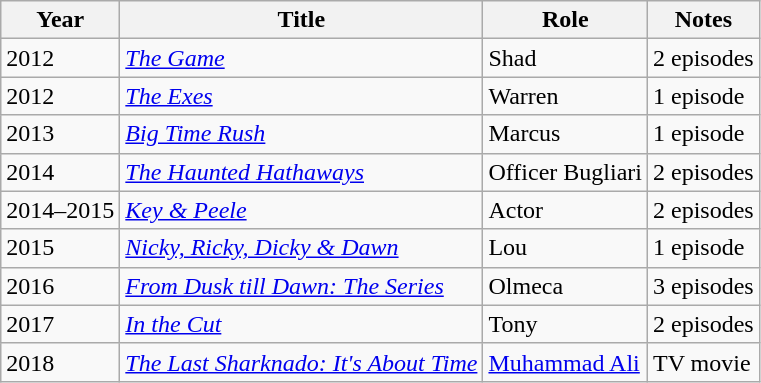<table class="wikitable sortable">
<tr>
<th>Year</th>
<th>Title</th>
<th>Role</th>
<th class="unsortable">Notes</th>
</tr>
<tr>
<td>2012</td>
<td><em><a href='#'>The Game</a></em></td>
<td>Shad</td>
<td>2 episodes</td>
</tr>
<tr>
<td>2012</td>
<td><em><a href='#'>The Exes</a></em></td>
<td>Warren</td>
<td>1 episode</td>
</tr>
<tr>
<td>2013</td>
<td><em><a href='#'>Big Time Rush</a></em></td>
<td>Marcus</td>
<td>1 episode</td>
</tr>
<tr>
<td>2014</td>
<td><em><a href='#'>The Haunted Hathaways</a></em></td>
<td>Officer Bugliari</td>
<td>2 episodes</td>
</tr>
<tr>
<td>2014–2015</td>
<td><em><a href='#'>Key & Peele</a></em></td>
<td>Actor</td>
<td>2 episodes</td>
</tr>
<tr>
<td>2015</td>
<td><em><a href='#'>Nicky, Ricky, Dicky & Dawn</a></em></td>
<td>Lou</td>
<td>1 episode</td>
</tr>
<tr>
<td>2016</td>
<td><em><a href='#'>From Dusk till Dawn: The Series</a></em></td>
<td>Olmeca</td>
<td>3 episodes</td>
</tr>
<tr>
<td>2017</td>
<td><em><a href='#'>In the Cut</a></em></td>
<td>Tony</td>
<td>2 episodes</td>
</tr>
<tr>
<td>2018</td>
<td><em><a href='#'>The Last Sharknado: It's About Time</a></em></td>
<td><a href='#'>Muhammad Ali</a></td>
<td>TV movie</td>
</tr>
</table>
